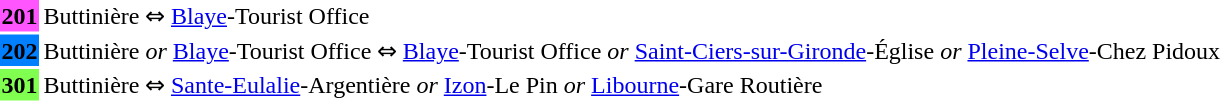<table>
<tr --->
<td bgcolor="#FF55FF"><span><strong>201</strong></span></td>
<td>Buttinière ⇔ <a href='#'>Blaye</a>-Tourist Office</td>
</tr>
<tr --->
<td bgcolor="#0080FF"><span><strong>202</strong></span></td>
<td>Buttinière <em>or</em> <a href='#'>Blaye</a>-Tourist Office ⇔ <a href='#'>Blaye</a>-Tourist Office <em>or</em> <a href='#'>Saint-Ciers-sur-Gironde</a>-Église <em>or</em> <a href='#'>Pleine-Selve</a>-Chez Pidoux</td>
</tr>
<tr --->
<td bgcolor="#80FF50"><span><strong>301</strong></span></td>
<td>Buttinière  ⇔ <a href='#'>Sante-Eulalie</a>-Argentière <em>or</em> <a href='#'>Izon</a>-Le Pin <em>or</em> <a href='#'>Libourne</a>-Gare Routière</td>
</tr>
<tr --->
</tr>
</table>
